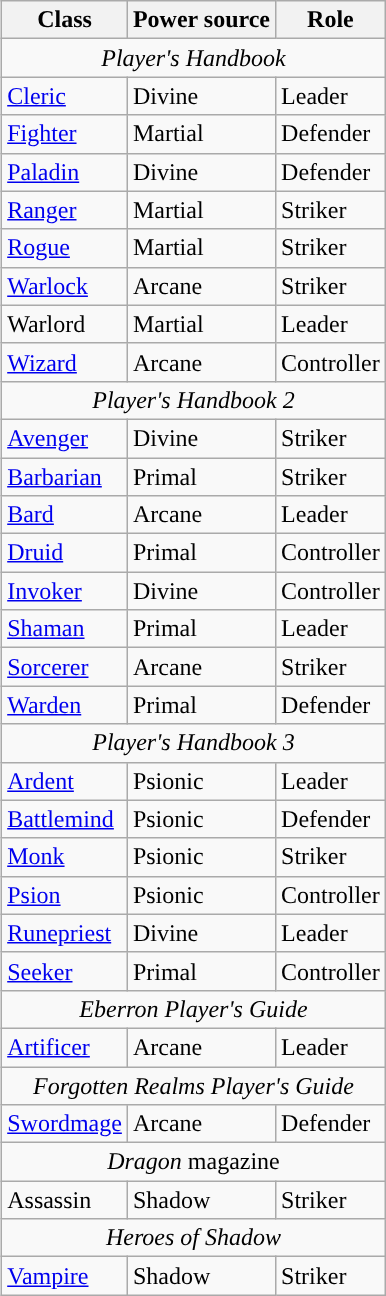<table class="wikitable" style="float: right">
<tr>
<th>Class</th>
<th>Power source</th>
<th>Role</th>
</tr>
<tr>
<td colspan="3" style="text-align: center"><em>Player's Handbook</em></td>
</tr>
<tr>
<td><a href='#'>Cleric</a></td>
<td>Divine</td>
<td>Leader</td>
</tr>
<tr>
<td><a href='#'>Fighter</a></td>
<td>Martial</td>
<td>Defender</td>
</tr>
<tr>
<td><a href='#'>Paladin</a></td>
<td>Divine</td>
<td>Defender</td>
</tr>
<tr>
<td><a href='#'>Ranger</a></td>
<td>Martial</td>
<td>Striker</td>
</tr>
<tr>
<td><a href='#'>Rogue</a></td>
<td>Martial</td>
<td>Striker</td>
</tr>
<tr>
<td><a href='#'>Warlock</a></td>
<td>Arcane</td>
<td>Striker</td>
</tr>
<tr>
<td>Warlord</td>
<td>Martial</td>
<td>Leader</td>
</tr>
<tr>
<td><a href='#'>Wizard</a></td>
<td>Arcane</td>
<td>Controller</td>
</tr>
<tr>
<td colspan="3" style="text-align: center"><em>Player's Handbook 2</em></td>
</tr>
<tr>
<td><a href='#'>Avenger</a></td>
<td>Divine</td>
<td>Striker</td>
</tr>
<tr>
<td><a href='#'>Barbarian</a></td>
<td>Primal</td>
<td>Striker</td>
</tr>
<tr>
<td><a href='#'>Bard</a></td>
<td>Arcane</td>
<td>Leader</td>
</tr>
<tr>
<td><a href='#'>Druid</a></td>
<td>Primal</td>
<td>Controller</td>
</tr>
<tr>
<td><a href='#'>Invoker</a></td>
<td>Divine</td>
<td>Controller</td>
</tr>
<tr>
<td><a href='#'>Shaman</a></td>
<td>Primal</td>
<td>Leader</td>
</tr>
<tr>
<td><a href='#'>Sorcerer</a></td>
<td>Arcane</td>
<td>Striker</td>
</tr>
<tr>
<td><a href='#'>Warden</a></td>
<td>Primal</td>
<td>Defender</td>
</tr>
<tr>
<td colspan="3" style="text-align: center"><em> Player's Handbook 3</em></td>
</tr>
<tr>
<td><a href='#'>Ardent</a></td>
<td>Psionic</td>
<td>Leader</td>
</tr>
<tr>
<td><a href='#'>Battlemind</a></td>
<td>Psionic</td>
<td>Defender</td>
</tr>
<tr>
<td><a href='#'>Monk</a></td>
<td>Psionic</td>
<td>Striker</td>
</tr>
<tr>
<td><a href='#'>Psion</a></td>
<td>Psionic</td>
<td>Controller</td>
</tr>
<tr>
<td><a href='#'>Runepriest</a></td>
<td>Divine</td>
<td>Leader</td>
</tr>
<tr>
<td><a href='#'>Seeker</a></td>
<td>Primal</td>
<td>Controller</td>
</tr>
<tr>
<td colspan="3" style="text-align: center"><em>Eberron Player's Guide</em></td>
</tr>
<tr>
<td><a href='#'>Artificer</a></td>
<td>Arcane</td>
<td>Leader</td>
</tr>
<tr>
<td colspan="3" style="text-align: center"><em>Forgotten Realms Player's Guide</em></td>
</tr>
<tr>
<td><a href='#'>Swordmage</a></td>
<td>Arcane</td>
<td>Defender</td>
</tr>
<tr>
<td colspan="3" style="text-align: center"><em>Dragon</em> magazine</td>
</tr>
<tr>
<td>Assassin</td>
<td>Shadow</td>
<td>Striker</td>
</tr>
<tr>
<td colspan="3" style="text-align: center"><em>Heroes of Shadow</em></td>
</tr>
<tr>
<td><a href='#'>Vampire</a></td>
<td>Shadow</td>
<td>Striker</td>
</tr>
</table>
